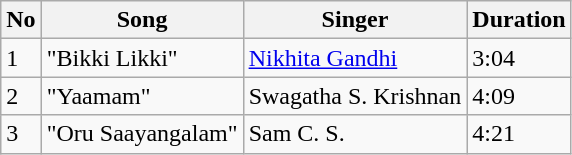<table class="wikitable">
<tr>
<th>No</th>
<th>Song</th>
<th>Singer</th>
<th>Duration</th>
</tr>
<tr>
<td>1</td>
<td>"Bikki Likki"</td>
<td><a href='#'>Nikhita Gandhi</a></td>
<td>3:04</td>
</tr>
<tr>
<td>2</td>
<td>"Yaamam"</td>
<td>Swagatha S. Krishnan</td>
<td>4:09</td>
</tr>
<tr>
<td>3</td>
<td>"Oru Saayangalam"</td>
<td>Sam C. S.</td>
<td>4:21</td>
</tr>
</table>
